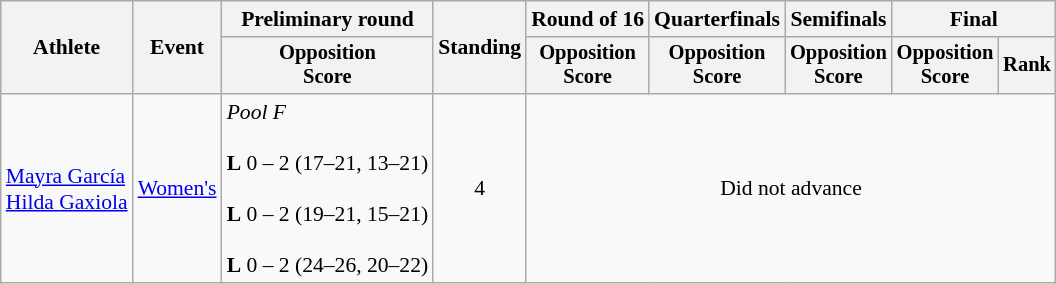<table class=wikitable style="font-size:90%">
<tr>
<th rowspan="2">Athlete</th>
<th rowspan="2">Event</th>
<th>Preliminary round</th>
<th rowspan="2">Standing</th>
<th>Round of 16</th>
<th>Quarterfinals</th>
<th>Semifinals</th>
<th colspan=2>Final</th>
</tr>
<tr style="font-size:95%">
<th>Opposition<br>Score</th>
<th>Opposition<br>Score</th>
<th>Opposition<br>Score</th>
<th>Opposition<br>Score</th>
<th>Opposition<br>Score</th>
<th>Rank</th>
</tr>
<tr align=center>
<td align=left><a href='#'>Mayra García</a><br><a href='#'>Hilda Gaxiola</a></td>
<td align=left><a href='#'>Women's</a></td>
<td align=left><em>Pool F</em><br><br><strong>L</strong> 0 – 2 (17–21, 13–21)<br><br><strong>L</strong> 0 – 2 (19–21, 15–21)<br><br><strong>L</strong> 0 – 2 (24–26, 20–22)</td>
<td>4</td>
<td colspan=5>Did not advance</td>
</tr>
</table>
